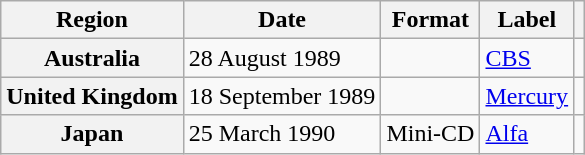<table class="wikitable plainrowheaders">
<tr>
<th scope="col">Region</th>
<th scope="col">Date</th>
<th scope="col">Format</th>
<th scope="col">Label</th>
<th scope="col"></th>
</tr>
<tr>
<th scope="row">Australia</th>
<td>28 August 1989</td>
<td></td>
<td><a href='#'>CBS</a></td>
<td></td>
</tr>
<tr>
<th scope="row">United Kingdom</th>
<td>18 September 1989</td>
<td></td>
<td><a href='#'>Mercury</a></td>
<td></td>
</tr>
<tr>
<th scope="row">Japan</th>
<td>25 March 1990</td>
<td>Mini-CD</td>
<td><a href='#'>Alfa</a></td>
<td></td>
</tr>
</table>
